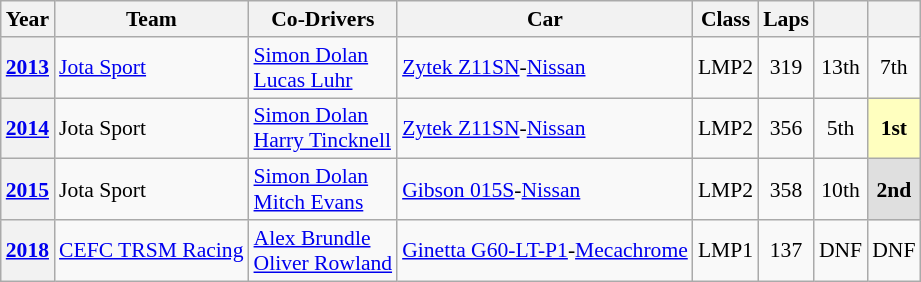<table class="wikitable" style="text-align:center; font-size:90%">
<tr>
<th>Year</th>
<th>Team</th>
<th>Co-Drivers</th>
<th>Car</th>
<th>Class</th>
<th>Laps</th>
<th></th>
<th></th>
</tr>
<tr>
<th><a href='#'>2013</a></th>
<td align="left" nowrap> <a href='#'>Jota Sport</a></td>
<td align="left" nowrap> <a href='#'>Simon Dolan</a><br> <a href='#'>Lucas Luhr</a></td>
<td align="left" nowrap><a href='#'>Zytek Z11SN</a>-<a href='#'>Nissan</a></td>
<td>LMP2</td>
<td>319</td>
<td>13th</td>
<td>7th</td>
</tr>
<tr>
<th><a href='#'>2014</a></th>
<td align="left" nowrap> Jota Sport</td>
<td align="left" nowrap> <a href='#'>Simon Dolan</a><br> <a href='#'>Harry Tincknell</a></td>
<td align="left" nowrap><a href='#'>Zytek Z11SN</a>-<a href='#'>Nissan</a></td>
<td>LMP2</td>
<td>356</td>
<td>5th</td>
<td style="background:#FFFFBF;"><strong>1st</strong></td>
</tr>
<tr>
<th><a href='#'>2015</a></th>
<td align="left" nowrap> Jota Sport</td>
<td align="left" nowrap> <a href='#'>Simon Dolan</a><br> <a href='#'>Mitch Evans</a></td>
<td align="left" nowrap><a href='#'>Gibson 015S</a>-<a href='#'>Nissan</a></td>
<td>LMP2</td>
<td>358</td>
<td>10th</td>
<td style="background:#DFDFDF;"><strong>2nd</strong></td>
</tr>
<tr>
<th><a href='#'>2018</a></th>
<td align="left" nowrap> <a href='#'>CEFC TRSM Racing</a></td>
<td align="left" nowrap> <a href='#'>Alex Brundle</a><br> <a href='#'>Oliver Rowland</a></td>
<td align="left" nowrap><a href='#'>Ginetta G60-LT-P1</a>-<a href='#'>Mecachrome</a></td>
<td>LMP1</td>
<td>137</td>
<td>DNF</td>
<td>DNF</td>
</tr>
</table>
